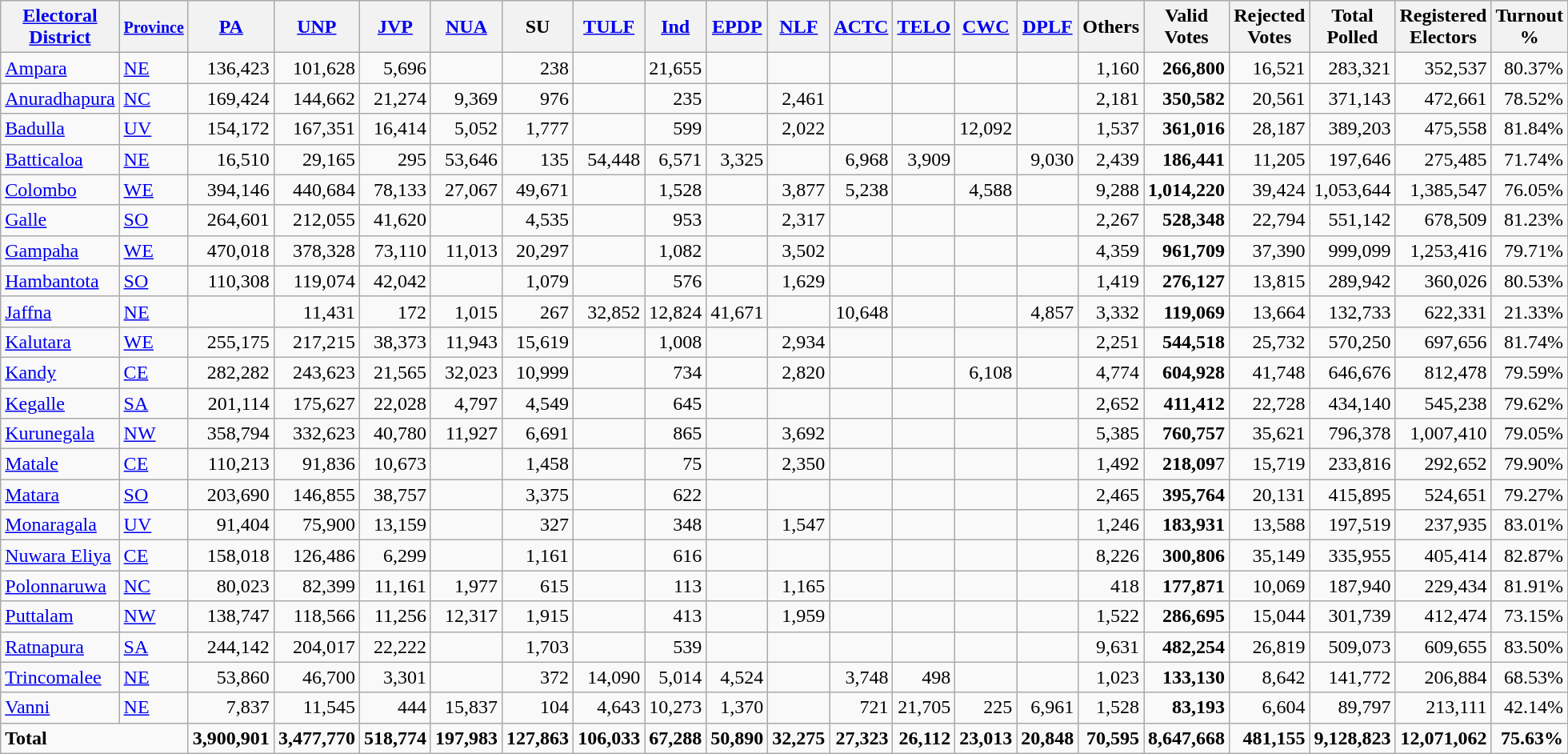<table class="wikitable sortable" border="1" style="text-align:right;">
<tr>
<th><a href='#'>Electoral<br>District</a></th>
<th><small><a href='#'>Province</a><br></small></th>
<th><a href='#'>PA</a><br></th>
<th><a href='#'>UNP</a><br></th>
<th><a href='#'>JVP</a><br></th>
<th><a href='#'>NUA</a><br></th>
<th>SU<br></th>
<th><a href='#'>TULF</a><br></th>
<th><a href='#'>Ind</a><br></th>
<th><a href='#'>EPDP</a><br></th>
<th><a href='#'>NLF</a><br></th>
<th><a href='#'>ACTC</a><br></th>
<th><a href='#'>TELO</a><br></th>
<th><a href='#'>CWC</a><br></th>
<th><a href='#'>DPLF</a><br></th>
<th>Others<br></th>
<th>Valid<br>Votes</th>
<th>Rejected<br>Votes</th>
<th>Total<br>Polled</th>
<th>Registered<br>Electors</th>
<th>Turnout<br>%</th>
</tr>
<tr>
<td align=left><a href='#'>Ampara</a></td>
<td align=left><a href='#'>NE</a></td>
<td>136,423</td>
<td>101,628</td>
<td>5,696</td>
<td></td>
<td>238</td>
<td></td>
<td>21,655</td>
<td></td>
<td></td>
<td></td>
<td></td>
<td></td>
<td></td>
<td>1,160</td>
<td><strong>266,800</strong></td>
<td>16,521</td>
<td>283,321</td>
<td>352,537</td>
<td>80.37%</td>
</tr>
<tr>
<td align=left><a href='#'>Anuradhapura</a></td>
<td align=left><a href='#'>NC</a></td>
<td>169,424</td>
<td>144,662</td>
<td>21,274</td>
<td>9,369</td>
<td>976</td>
<td></td>
<td>235</td>
<td></td>
<td>2,461</td>
<td></td>
<td></td>
<td></td>
<td></td>
<td>2,181</td>
<td><strong>350,582</strong></td>
<td>20,561</td>
<td>371,143</td>
<td>472,661</td>
<td>78.52%</td>
</tr>
<tr>
<td align=left><a href='#'>Badulla</a></td>
<td align=left><a href='#'>UV</a></td>
<td>154,172</td>
<td>167,351</td>
<td>16,414</td>
<td>5,052</td>
<td>1,777</td>
<td></td>
<td>599</td>
<td></td>
<td>2,022</td>
<td></td>
<td></td>
<td>12,092</td>
<td></td>
<td>1,537</td>
<td><strong>361,016</strong></td>
<td>28,187</td>
<td>389,203</td>
<td>475,558</td>
<td>81.84%</td>
</tr>
<tr>
<td align=left><a href='#'>Batticaloa</a></td>
<td align=left><a href='#'>NE</a></td>
<td>16,510</td>
<td>29,165</td>
<td>295</td>
<td>53,646</td>
<td>135</td>
<td>54,448</td>
<td>6,571</td>
<td>3,325</td>
<td></td>
<td>6,968</td>
<td>3,909</td>
<td></td>
<td>9,030</td>
<td>2,439</td>
<td><strong>186,441</strong></td>
<td>11,205</td>
<td>197,646</td>
<td>275,485</td>
<td>71.74%</td>
</tr>
<tr>
<td align=left><a href='#'>Colombo</a></td>
<td align=left><a href='#'>WE</a></td>
<td>394,146</td>
<td>440,684</td>
<td>78,133</td>
<td>27,067</td>
<td>49,671</td>
<td></td>
<td>1,528</td>
<td></td>
<td>3,877</td>
<td>5,238</td>
<td></td>
<td>4,588</td>
<td></td>
<td>9,288</td>
<td><strong>1,014,220</strong></td>
<td>39,424</td>
<td>1,053,644</td>
<td>1,385,547</td>
<td>76.05%</td>
</tr>
<tr>
<td align=left><a href='#'>Galle</a></td>
<td align=left><a href='#'>SO</a></td>
<td>264,601</td>
<td>212,055</td>
<td>41,620</td>
<td></td>
<td>4,535</td>
<td></td>
<td>953</td>
<td></td>
<td>2,317</td>
<td></td>
<td></td>
<td></td>
<td></td>
<td>2,267</td>
<td><strong>528,348</strong></td>
<td>22,794</td>
<td>551,142</td>
<td>678,509</td>
<td>81.23%</td>
</tr>
<tr>
<td align=left><a href='#'>Gampaha</a></td>
<td align=left><a href='#'>WE</a></td>
<td>470,018</td>
<td>378,328</td>
<td>73,110</td>
<td>11,013</td>
<td>20,297</td>
<td></td>
<td>1,082</td>
<td></td>
<td>3,502</td>
<td></td>
<td></td>
<td></td>
<td></td>
<td>4,359</td>
<td><strong>961,709</strong></td>
<td>37,390</td>
<td>999,099</td>
<td>1,253,416</td>
<td>79.71%</td>
</tr>
<tr>
<td align=left><a href='#'>Hambantota</a></td>
<td align=left><a href='#'>SO</a></td>
<td>110,308</td>
<td>119,074</td>
<td>42,042</td>
<td></td>
<td>1,079</td>
<td></td>
<td>576</td>
<td></td>
<td>1,629</td>
<td></td>
<td></td>
<td></td>
<td></td>
<td>1,419</td>
<td><strong>276,127</strong></td>
<td>13,815</td>
<td>289,942</td>
<td>360,026</td>
<td>80.53%</td>
</tr>
<tr>
<td align=left><a href='#'>Jaffna</a></td>
<td align=left><a href='#'>NE</a></td>
<td></td>
<td>11,431</td>
<td>172</td>
<td>1,015</td>
<td>267</td>
<td>32,852</td>
<td>12,824</td>
<td>41,671</td>
<td></td>
<td>10,648</td>
<td></td>
<td></td>
<td>4,857</td>
<td>3,332</td>
<td><strong>119,069</strong></td>
<td>13,664</td>
<td>132,733</td>
<td>622,331</td>
<td>21.33%</td>
</tr>
<tr>
<td align=left><a href='#'>Kalutara</a></td>
<td align=left><a href='#'>WE</a></td>
<td>255,175</td>
<td>217,215</td>
<td>38,373</td>
<td>11,943</td>
<td>15,619</td>
<td></td>
<td>1,008</td>
<td></td>
<td>2,934</td>
<td></td>
<td></td>
<td></td>
<td></td>
<td>2,251</td>
<td><strong>544,518</strong></td>
<td>25,732</td>
<td>570,250</td>
<td>697,656</td>
<td>81.74%</td>
</tr>
<tr>
<td align=left><a href='#'>Kandy</a></td>
<td align=left><a href='#'>CE</a></td>
<td>282,282</td>
<td>243,623</td>
<td>21,565</td>
<td>32,023</td>
<td>10,999</td>
<td></td>
<td>734</td>
<td></td>
<td>2,820</td>
<td></td>
<td></td>
<td>6,108</td>
<td></td>
<td>4,774</td>
<td><strong>604,928</strong></td>
<td>41,748</td>
<td>646,676</td>
<td>812,478</td>
<td>79.59%</td>
</tr>
<tr>
<td align=left><a href='#'>Kegalle</a></td>
<td align=left><a href='#'>SA</a></td>
<td>201,114</td>
<td>175,627</td>
<td>22,028</td>
<td>4,797</td>
<td>4,549</td>
<td></td>
<td>645</td>
<td></td>
<td></td>
<td></td>
<td></td>
<td></td>
<td></td>
<td>2,652</td>
<td><strong>411,412</strong></td>
<td>22,728</td>
<td>434,140</td>
<td>545,238</td>
<td>79.62%</td>
</tr>
<tr>
<td align=left><a href='#'>Kurunegala</a></td>
<td align=left><a href='#'>NW</a></td>
<td>358,794</td>
<td>332,623</td>
<td>40,780</td>
<td>11,927</td>
<td>6,691</td>
<td></td>
<td>865</td>
<td></td>
<td>3,692</td>
<td></td>
<td></td>
<td></td>
<td></td>
<td>5,385</td>
<td><strong>760,757</strong></td>
<td>35,621</td>
<td>796,378</td>
<td>1,007,410</td>
<td>79.05%</td>
</tr>
<tr>
<td align=left><a href='#'>Matale</a></td>
<td align=left><a href='#'>CE</a></td>
<td>110,213</td>
<td>91,836</td>
<td>10,673</td>
<td></td>
<td>1,458</td>
<td></td>
<td>75</td>
<td></td>
<td>2,350</td>
<td></td>
<td></td>
<td></td>
<td></td>
<td>1,492</td>
<td><strong>218,09</strong>7</td>
<td>15,719</td>
<td>233,816</td>
<td>292,652</td>
<td>79.90%</td>
</tr>
<tr>
<td align=left><a href='#'>Matara</a></td>
<td align=left><a href='#'>SO</a></td>
<td>203,690</td>
<td>146,855</td>
<td>38,757</td>
<td></td>
<td>3,375</td>
<td></td>
<td>622</td>
<td></td>
<td></td>
<td></td>
<td></td>
<td></td>
<td></td>
<td>2,465</td>
<td><strong>395,764</strong></td>
<td>20,131</td>
<td>415,895</td>
<td>524,651</td>
<td>79.27%</td>
</tr>
<tr>
<td align=left><a href='#'>Monaragala</a></td>
<td align=left><a href='#'>UV</a></td>
<td>91,404</td>
<td>75,900</td>
<td>13,159</td>
<td></td>
<td>327</td>
<td></td>
<td>348</td>
<td></td>
<td>1,547</td>
<td></td>
<td></td>
<td></td>
<td></td>
<td>1,246</td>
<td><strong>183,931</strong></td>
<td>13,588</td>
<td>197,519</td>
<td>237,935</td>
<td>83.01%</td>
</tr>
<tr>
<td align=left><a href='#'>Nuwara Eliya</a></td>
<td align=left><a href='#'>CE</a></td>
<td>158,018</td>
<td>126,486</td>
<td>6,299</td>
<td></td>
<td>1,161</td>
<td></td>
<td>616</td>
<td></td>
<td></td>
<td></td>
<td></td>
<td></td>
<td></td>
<td>8,226</td>
<td><strong>300,806</strong></td>
<td>35,149</td>
<td>335,955</td>
<td>405,414</td>
<td>82.87%</td>
</tr>
<tr>
<td align=left><a href='#'>Polonnaruwa</a></td>
<td align=left><a href='#'>NC</a></td>
<td>80,023</td>
<td>82,399</td>
<td>11,161</td>
<td>1,977</td>
<td>615</td>
<td></td>
<td>113</td>
<td></td>
<td>1,165</td>
<td></td>
<td></td>
<td></td>
<td></td>
<td>418</td>
<td><strong>177,871</strong></td>
<td>10,069</td>
<td>187,940</td>
<td>229,434</td>
<td>81.91%</td>
</tr>
<tr>
<td align=left><a href='#'>Puttalam</a></td>
<td align=left><a href='#'>NW</a></td>
<td>138,747</td>
<td>118,566</td>
<td>11,256</td>
<td>12,317</td>
<td>1,915</td>
<td></td>
<td>413</td>
<td></td>
<td>1,959</td>
<td></td>
<td></td>
<td></td>
<td></td>
<td>1,522</td>
<td><strong>286,695</strong></td>
<td>15,044</td>
<td>301,739</td>
<td>412,474</td>
<td>73.15%</td>
</tr>
<tr>
<td align=left><a href='#'>Ratnapura</a></td>
<td align=left><a href='#'>SA</a></td>
<td>244,142</td>
<td>204,017</td>
<td>22,222</td>
<td></td>
<td>1,703</td>
<td></td>
<td>539</td>
<td></td>
<td></td>
<td></td>
<td></td>
<td></td>
<td></td>
<td>9,631</td>
<td><strong>482,254</strong></td>
<td>26,819</td>
<td>509,073</td>
<td>609,655</td>
<td>83.50%</td>
</tr>
<tr>
<td align=left><a href='#'>Trincomalee</a></td>
<td align=left><a href='#'>NE</a></td>
<td>53,860</td>
<td>46,700</td>
<td>3,301</td>
<td></td>
<td>372</td>
<td>14,090</td>
<td>5,014</td>
<td>4,524</td>
<td></td>
<td>3,748</td>
<td>498</td>
<td></td>
<td></td>
<td>1,023</td>
<td><strong>133,130</strong></td>
<td>8,642</td>
<td>141,772</td>
<td>206,884</td>
<td>68.53%</td>
</tr>
<tr>
<td align=left><a href='#'>Vanni</a></td>
<td align=left><a href='#'>NE</a></td>
<td>7,837</td>
<td>11,545</td>
<td>444</td>
<td>15,837</td>
<td>104</td>
<td>4,643</td>
<td>10,273</td>
<td>1,370</td>
<td></td>
<td>721</td>
<td>21,705</td>
<td>225</td>
<td>6,961</td>
<td>1,528</td>
<td><strong>83,193</strong></td>
<td>6,604</td>
<td>89,797</td>
<td>213,111</td>
<td>42.14%</td>
</tr>
<tr class="sortbottom">
<td align=left colspan=2><strong>Total</strong></td>
<td><strong>3,900,901</strong></td>
<td><strong>3,477,770</strong></td>
<td><strong>518,774</strong></td>
<td><strong>197,983</strong></td>
<td><strong>127,863</strong></td>
<td><strong>106,033</strong></td>
<td><strong>67,288</strong></td>
<td><strong>50,890</strong></td>
<td><strong>32,275</strong></td>
<td><strong>27,323</strong></td>
<td><strong>26,112</strong></td>
<td><strong>23,013</strong></td>
<td><strong>20,848</strong></td>
<td><strong>70,595</strong></td>
<td><strong>8,647,668</strong></td>
<td><strong>481,155</strong></td>
<td><strong>9,128,823</strong></td>
<td><strong>12,071,062</strong></td>
<td><strong>75.63%</strong></td>
</tr>
</table>
